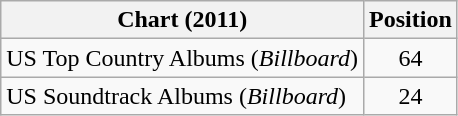<table class="wikitable sortable plainrowheaders">
<tr>
<th>Chart (2011)</th>
<th>Position</th>
</tr>
<tr>
<td>US Top Country Albums (<em>Billboard</em>)</td>
<td align="center">64</td>
</tr>
<tr>
<td>US Soundtrack Albums (<em>Billboard</em>)</td>
<td align="center">24</td>
</tr>
</table>
